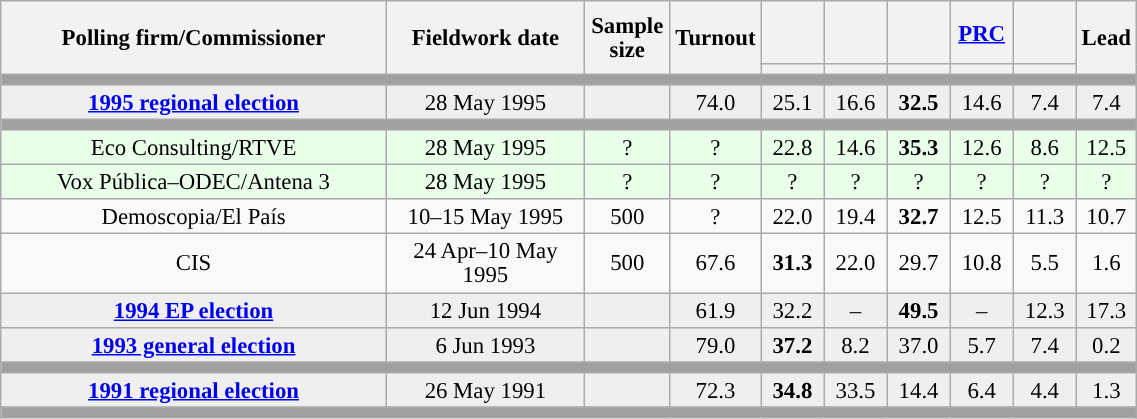<table class="wikitable collapsible collapsed" style="text-align:center; font-size:95%; line-height:16px;">
<tr style="height:42px;">
<th style="width:250px;" rowspan="2">Polling firm/Commissioner</th>
<th style="width:125px;" rowspan="2">Fieldwork date</th>
<th style="width:50px;" rowspan="2">Sample size</th>
<th style="width:45px;" rowspan="2">Turnout</th>
<th style="width:35px;"></th>
<th style="width:35px;"></th>
<th style="width:35px;"></th>
<th style="width:35px;"><a href='#'>PRC</a></th>
<th style="width:35px;"></th>
<th style="width:30px;" rowspan="2">Lead</th>
</tr>
<tr>
<th style="color:inherit;background:"></th>
<th style="color:inherit;background:"></th>
<th style="color:inherit;background:"></th>
<th style="color:inherit;background:"></th>
<th style="color:inherit;background:"></th>
</tr>
<tr>
<td colspan="10" style="background:#A0A0A0"></td>
</tr>
<tr style="background:#EFEFEF;">
<td><strong><a href='#'>1995 regional election</a></strong></td>
<td>28 May 1995</td>
<td></td>
<td>74.0</td>
<td>25.1<br></td>
<td>16.6<br></td>
<td><strong>32.5</strong><br></td>
<td>14.6<br></td>
<td>7.4<br></td>
<td style="background:">7.4</td>
</tr>
<tr>
<td colspan="10" style="background:#A0A0A0"></td>
</tr>
<tr style="background:#EAFFEA;">
<td>Eco Consulting/RTVE</td>
<td>28 May 1995</td>
<td>?</td>
<td>?</td>
<td>22.8<br></td>
<td>14.6<br></td>
<td><strong>35.3</strong><br></td>
<td>12.6<br></td>
<td>8.6<br></td>
<td style="background:">12.5</td>
</tr>
<tr style="background:#EAFFEA;">
<td>Vox Pública–ODEC/Antena 3</td>
<td>28 May 1995</td>
<td>?</td>
<td>?</td>
<td>?<br></td>
<td>?<br></td>
<td>?<br></td>
<td>?<br></td>
<td>?<br></td>
<td style="background:">?</td>
</tr>
<tr>
<td>Demoscopia/El País</td>
<td>10–15 May 1995</td>
<td>500</td>
<td>?</td>
<td>22.0<br></td>
<td>19.4<br></td>
<td><strong>32.7</strong><br></td>
<td>12.5<br></td>
<td>11.3<br></td>
<td style="background:">10.7</td>
</tr>
<tr>
<td>CIS</td>
<td>24 Apr–10 May 1995</td>
<td>500</td>
<td>67.6</td>
<td><strong>31.3</strong></td>
<td>22.0</td>
<td>29.7</td>
<td>10.8</td>
<td>5.5</td>
<td style="background:">1.6</td>
</tr>
<tr style="background:#EFEFEF;">
<td><strong><a href='#'>1994 EP election</a></strong></td>
<td>12 Jun 1994</td>
<td></td>
<td>61.9</td>
<td>32.2<br></td>
<td>–</td>
<td><strong>49.5</strong><br></td>
<td>–</td>
<td>12.3<br></td>
<td style="background:">17.3</td>
</tr>
<tr style="background:#EFEFEF;">
<td><strong><a href='#'>1993 general election</a></strong></td>
<td>6 Jun 1993</td>
<td></td>
<td>79.0</td>
<td><strong>37.2</strong><br></td>
<td>8.2<br></td>
<td>37.0<br></td>
<td>5.7<br></td>
<td>7.4<br></td>
<td style="background:">0.2</td>
</tr>
<tr>
<td colspan="10" style="background:#A0A0A0"></td>
</tr>
<tr style="background:#EFEFEF;">
<td><strong><a href='#'>1991 regional election</a></strong></td>
<td>26 May 1991</td>
<td></td>
<td>72.3</td>
<td><strong>34.8</strong><br></td>
<td>33.5<br></td>
<td>14.4<br></td>
<td>6.4<br></td>
<td>4.4<br></td>
<td style="background:">1.3</td>
</tr>
<tr>
<td colspan="10" style="background:#A0A0A0"></td>
</tr>
</table>
